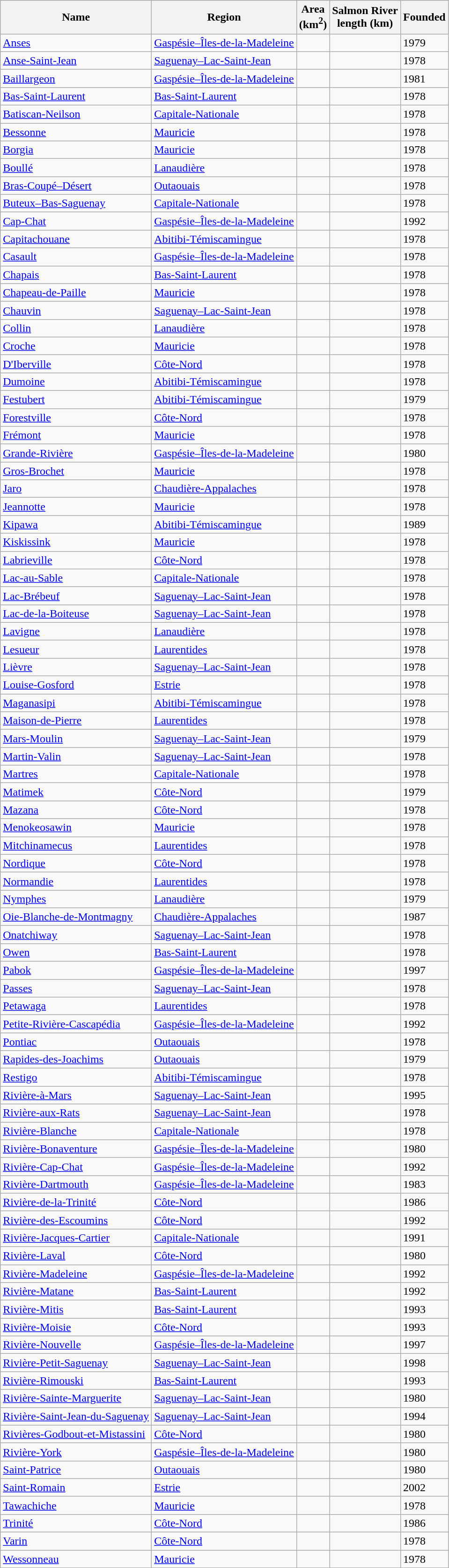<table class="wikitable sortable col3right col4right">
<tr>
<th>Name</th>
<th>Region</th>
<th>Area<br>(km<sup>2</sup>)</th>
<th>Salmon River<br>length (km)</th>
<th>Founded</th>
</tr>
<tr>
<td><a href='#'>Anses</a></td>
<td><a href='#'>Gaspésie–Îles-de-la-Madeleine</a></td>
<td></td>
<td></td>
<td>1979</td>
</tr>
<tr>
<td><a href='#'>Anse-Saint-Jean</a></td>
<td><a href='#'>Saguenay–Lac-Saint-Jean</a></td>
<td></td>
<td></td>
<td>1978</td>
</tr>
<tr>
<td><a href='#'>Baillargeon</a></td>
<td><a href='#'>Gaspésie–Îles-de-la-Madeleine</a></td>
<td></td>
<td></td>
<td>1981</td>
</tr>
<tr>
<td><a href='#'>Bas-Saint-Laurent</a></td>
<td><a href='#'>Bas-Saint-Laurent</a></td>
<td></td>
<td></td>
<td>1978</td>
</tr>
<tr>
<td><a href='#'>Batiscan-Neilson</a></td>
<td><a href='#'>Capitale-Nationale</a></td>
<td></td>
<td></td>
<td>1978</td>
</tr>
<tr>
<td><a href='#'>Bessonne</a></td>
<td><a href='#'>Mauricie</a></td>
<td></td>
<td></td>
<td>1978</td>
</tr>
<tr>
<td><a href='#'>Borgia</a></td>
<td><a href='#'>Mauricie</a></td>
<td></td>
<td></td>
<td>1978</td>
</tr>
<tr>
<td><a href='#'>Boullé</a></td>
<td><a href='#'>Lanaudière</a></td>
<td></td>
<td></td>
<td>1978</td>
</tr>
<tr>
<td><a href='#'>Bras-Coupé–Désert</a></td>
<td><a href='#'>Outaouais</a></td>
<td></td>
<td></td>
<td>1978</td>
</tr>
<tr>
<td><a href='#'>Buteux–Bas-Saguenay</a></td>
<td><a href='#'>Capitale-Nationale</a></td>
<td></td>
<td></td>
<td>1978</td>
</tr>
<tr>
<td><a href='#'>Cap-Chat</a></td>
<td><a href='#'>Gaspésie–Îles-de-la-Madeleine</a></td>
<td></td>
<td></td>
<td>1992</td>
</tr>
<tr>
<td><a href='#'>Capitachouane</a></td>
<td><a href='#'>Abitibi-Témiscamingue</a></td>
<td></td>
<td></td>
<td>1978</td>
</tr>
<tr>
<td><a href='#'>Casault</a></td>
<td><a href='#'>Gaspésie–Îles-de-la-Madeleine</a></td>
<td></td>
<td></td>
<td>1978</td>
</tr>
<tr>
<td><a href='#'>Chapais</a></td>
<td><a href='#'>Bas-Saint-Laurent</a></td>
<td></td>
<td></td>
<td>1978</td>
</tr>
<tr>
<td><a href='#'>Chapeau-de-Paille</a></td>
<td><a href='#'>Mauricie</a></td>
<td></td>
<td></td>
<td>1978</td>
</tr>
<tr>
<td><a href='#'>Chauvin</a></td>
<td><a href='#'>Saguenay–Lac-Saint-Jean</a></td>
<td></td>
<td></td>
<td>1978</td>
</tr>
<tr>
<td><a href='#'>Collin</a></td>
<td><a href='#'>Lanaudière</a></td>
<td></td>
<td></td>
<td>1978</td>
</tr>
<tr>
<td><a href='#'>Croche</a></td>
<td><a href='#'>Mauricie</a></td>
<td></td>
<td></td>
<td>1978</td>
</tr>
<tr>
<td><a href='#'>D'Iberville</a></td>
<td><a href='#'>Côte-Nord</a></td>
<td></td>
<td></td>
<td>1978</td>
</tr>
<tr>
<td><a href='#'>Dumoine</a></td>
<td><a href='#'>Abitibi-Témiscamingue</a></td>
<td></td>
<td></td>
<td>1978</td>
</tr>
<tr>
<td><a href='#'>Festubert</a></td>
<td><a href='#'>Abitibi-Témiscamingue</a></td>
<td></td>
<td></td>
<td>1979</td>
</tr>
<tr>
<td><a href='#'>Forestville</a></td>
<td><a href='#'>Côte-Nord</a></td>
<td></td>
<td></td>
<td>1978</td>
</tr>
<tr>
<td><a href='#'>Frémont</a></td>
<td><a href='#'>Mauricie</a></td>
<td></td>
<td></td>
<td>1978</td>
</tr>
<tr>
<td><a href='#'>Grande-Rivière</a></td>
<td><a href='#'>Gaspésie–Îles-de-la-Madeleine</a></td>
<td></td>
<td></td>
<td>1980</td>
</tr>
<tr>
<td><a href='#'>Gros-Brochet</a></td>
<td><a href='#'>Mauricie</a></td>
<td></td>
<td></td>
<td>1978</td>
</tr>
<tr>
<td><a href='#'>Jaro</a></td>
<td><a href='#'>Chaudière-Appalaches</a></td>
<td></td>
<td></td>
<td>1978</td>
</tr>
<tr>
<td><a href='#'>Jeannotte</a></td>
<td><a href='#'>Mauricie</a></td>
<td></td>
<td></td>
<td>1978</td>
</tr>
<tr>
<td><a href='#'>Kipawa</a></td>
<td><a href='#'>Abitibi-Témiscamingue</a></td>
<td></td>
<td></td>
<td>1989</td>
</tr>
<tr>
<td><a href='#'>Kiskissink</a></td>
<td><a href='#'>Mauricie</a></td>
<td></td>
<td></td>
<td>1978</td>
</tr>
<tr>
<td><a href='#'>Labrieville</a></td>
<td><a href='#'>Côte-Nord</a></td>
<td></td>
<td></td>
<td>1978</td>
</tr>
<tr>
<td><a href='#'>Lac-au-Sable</a></td>
<td><a href='#'>Capitale-Nationale</a></td>
<td></td>
<td></td>
<td>1978</td>
</tr>
<tr>
<td><a href='#'>Lac-Brébeuf</a></td>
<td><a href='#'>Saguenay–Lac-Saint-Jean</a></td>
<td></td>
<td></td>
<td>1978</td>
</tr>
<tr>
<td><a href='#'>Lac-de-la-Boiteuse</a></td>
<td><a href='#'>Saguenay–Lac-Saint-Jean</a></td>
<td></td>
<td></td>
<td>1978</td>
</tr>
<tr>
<td><a href='#'>Lavigne</a></td>
<td><a href='#'>Lanaudière</a></td>
<td></td>
<td></td>
<td>1978</td>
</tr>
<tr>
<td><a href='#'>Lesueur</a></td>
<td><a href='#'>Laurentides</a></td>
<td></td>
<td></td>
<td>1978</td>
</tr>
<tr>
<td><a href='#'>Lièvre</a></td>
<td><a href='#'>Saguenay–Lac-Saint-Jean</a></td>
<td></td>
<td></td>
<td>1978</td>
</tr>
<tr>
<td><a href='#'>Louise-Gosford</a></td>
<td><a href='#'>Estrie</a></td>
<td></td>
<td></td>
<td>1978</td>
</tr>
<tr>
<td><a href='#'>Maganasipi</a></td>
<td><a href='#'>Abitibi-Témiscamingue</a></td>
<td></td>
<td></td>
<td>1978</td>
</tr>
<tr>
<td><a href='#'>Maison-de-Pierre</a></td>
<td><a href='#'>Laurentides</a></td>
<td></td>
<td></td>
<td>1978</td>
</tr>
<tr>
<td><a href='#'>Mars-Moulin</a></td>
<td><a href='#'>Saguenay–Lac-Saint-Jean</a></td>
<td></td>
<td></td>
<td>1979</td>
</tr>
<tr>
<td><a href='#'>Martin-Valin</a></td>
<td><a href='#'>Saguenay–Lac-Saint-Jean</a></td>
<td></td>
<td></td>
<td>1978</td>
</tr>
<tr>
<td><a href='#'>Martres</a></td>
<td><a href='#'>Capitale-Nationale</a></td>
<td></td>
<td></td>
<td>1978</td>
</tr>
<tr>
<td><a href='#'>Matimek</a></td>
<td><a href='#'>Côte-Nord</a></td>
<td></td>
<td></td>
<td>1979</td>
</tr>
<tr>
<td><a href='#'>Mazana</a></td>
<td><a href='#'>Côte-Nord</a></td>
<td></td>
<td></td>
<td>1978</td>
</tr>
<tr>
<td><a href='#'>Menokeosawin</a></td>
<td><a href='#'>Mauricie</a></td>
<td></td>
<td></td>
<td>1978</td>
</tr>
<tr>
<td><a href='#'>Mitchinamecus</a></td>
<td><a href='#'>Laurentides</a></td>
<td></td>
<td></td>
<td>1978</td>
</tr>
<tr>
<td><a href='#'>Nordique</a></td>
<td><a href='#'>Côte-Nord</a></td>
<td></td>
<td></td>
<td>1978</td>
</tr>
<tr>
<td><a href='#'>Normandie</a></td>
<td><a href='#'>Laurentides</a></td>
<td></td>
<td></td>
<td>1978</td>
</tr>
<tr>
<td><a href='#'>Nymphes</a></td>
<td><a href='#'>Lanaudière</a></td>
<td></td>
<td></td>
<td>1979</td>
</tr>
<tr>
<td><a href='#'>Oie-Blanche-de-Montmagny</a></td>
<td><a href='#'>Chaudière-Appalaches</a></td>
<td></td>
<td></td>
<td>1987</td>
</tr>
<tr>
<td><a href='#'>Onatchiway</a></td>
<td><a href='#'>Saguenay–Lac-Saint-Jean</a></td>
<td></td>
<td></td>
<td>1978</td>
</tr>
<tr>
<td><a href='#'>Owen</a></td>
<td><a href='#'>Bas-Saint-Laurent</a></td>
<td></td>
<td></td>
<td>1978</td>
</tr>
<tr>
<td><a href='#'>Pabok</a></td>
<td><a href='#'>Gaspésie–Îles-de-la-Madeleine</a></td>
<td></td>
<td></td>
<td>1997</td>
</tr>
<tr>
<td><a href='#'>Passes</a></td>
<td><a href='#'>Saguenay–Lac-Saint-Jean</a></td>
<td></td>
<td></td>
<td>1978</td>
</tr>
<tr>
<td><a href='#'>Petawaga</a></td>
<td><a href='#'>Laurentides</a></td>
<td></td>
<td></td>
<td>1978</td>
</tr>
<tr>
<td><a href='#'>Petite-Rivière-Cascapédia</a></td>
<td><a href='#'>Gaspésie–Îles-de-la-Madeleine</a></td>
<td></td>
<td></td>
<td>1992</td>
</tr>
<tr>
<td><a href='#'>Pontiac</a></td>
<td><a href='#'>Outaouais</a></td>
<td></td>
<td></td>
<td>1978</td>
</tr>
<tr>
<td><a href='#'>Rapides-des-Joachims</a></td>
<td><a href='#'>Outaouais</a></td>
<td></td>
<td></td>
<td>1979</td>
</tr>
<tr>
<td><a href='#'>Restigo</a></td>
<td><a href='#'>Abitibi-Témiscamingue</a></td>
<td></td>
<td></td>
<td>1978</td>
</tr>
<tr>
<td><a href='#'>Rivière-à-Mars</a></td>
<td><a href='#'>Saguenay–Lac-Saint-Jean</a></td>
<td></td>
<td></td>
<td>1995</td>
</tr>
<tr>
<td><a href='#'>Rivière-aux-Rats</a></td>
<td><a href='#'>Saguenay–Lac-Saint-Jean</a></td>
<td></td>
<td></td>
<td>1978</td>
</tr>
<tr>
<td><a href='#'>Rivière-Blanche</a></td>
<td><a href='#'>Capitale-Nationale</a></td>
<td></td>
<td></td>
<td>1978</td>
</tr>
<tr>
<td><a href='#'>Rivière-Bonaventure</a></td>
<td><a href='#'>Gaspésie–Îles-de-la-Madeleine</a></td>
<td></td>
<td></td>
<td>1980</td>
</tr>
<tr>
<td><a href='#'>Rivière-Cap-Chat</a></td>
<td><a href='#'>Gaspésie–Îles-de-la-Madeleine</a></td>
<td></td>
<td></td>
<td>1992</td>
</tr>
<tr>
<td><a href='#'>Rivière-Dartmouth</a></td>
<td><a href='#'>Gaspésie–Îles-de-la-Madeleine</a></td>
<td></td>
<td></td>
<td>1983</td>
</tr>
<tr>
<td><a href='#'>Rivière-de-la-Trinité</a></td>
<td><a href='#'>Côte-Nord</a></td>
<td></td>
<td></td>
<td>1986</td>
</tr>
<tr>
<td><a href='#'>Rivière-des-Escoumins</a></td>
<td><a href='#'>Côte-Nord</a></td>
<td></td>
<td></td>
<td>1992</td>
</tr>
<tr>
<td><a href='#'>Rivière-Jacques-Cartier</a></td>
<td><a href='#'>Capitale-Nationale</a></td>
<td></td>
<td></td>
<td>1991</td>
</tr>
<tr>
<td><a href='#'>Rivière-Laval</a></td>
<td><a href='#'>Côte-Nord</a></td>
<td></td>
<td></td>
<td>1980</td>
</tr>
<tr>
<td><a href='#'>Rivière-Madeleine</a></td>
<td><a href='#'>Gaspésie–Îles-de-la-Madeleine</a></td>
<td></td>
<td></td>
<td>1992</td>
</tr>
<tr>
<td><a href='#'>Rivière-Matane</a></td>
<td><a href='#'>Bas-Saint-Laurent</a></td>
<td></td>
<td></td>
<td>1992</td>
</tr>
<tr>
<td><a href='#'>Rivière-Mitis</a></td>
<td><a href='#'>Bas-Saint-Laurent</a></td>
<td></td>
<td></td>
<td>1993</td>
</tr>
<tr>
<td><a href='#'>Rivière-Moisie</a></td>
<td><a href='#'>Côte-Nord</a></td>
<td></td>
<td></td>
<td>1993</td>
</tr>
<tr>
<td><a href='#'>Rivière-Nouvelle</a></td>
<td><a href='#'>Gaspésie–Îles-de-la-Madeleine</a></td>
<td></td>
<td></td>
<td>1997</td>
</tr>
<tr>
<td><a href='#'>Rivière-Petit-Saguenay</a></td>
<td><a href='#'>Saguenay–Lac-Saint-Jean</a></td>
<td></td>
<td></td>
<td>1998</td>
</tr>
<tr>
<td><a href='#'>Rivière-Rimouski</a></td>
<td><a href='#'>Bas-Saint-Laurent</a></td>
<td></td>
<td></td>
<td>1993</td>
</tr>
<tr>
<td><a href='#'>Rivière-Sainte-Marguerite</a></td>
<td><a href='#'>Saguenay–Lac-Saint-Jean</a></td>
<td></td>
<td></td>
<td>1980</td>
</tr>
<tr>
<td><a href='#'>Rivière-Saint-Jean-du-Saguenay</a></td>
<td><a href='#'>Saguenay–Lac-Saint-Jean</a></td>
<td></td>
<td></td>
<td>1994</td>
</tr>
<tr>
<td><a href='#'>Rivières-Godbout-et-Mistassini</a></td>
<td><a href='#'>Côte-Nord</a></td>
<td></td>
<td></td>
<td>1980</td>
</tr>
<tr>
<td><a href='#'>Rivière-York</a></td>
<td><a href='#'>Gaspésie–Îles-de-la-Madeleine</a></td>
<td></td>
<td></td>
<td>1980</td>
</tr>
<tr>
<td><a href='#'>Saint-Patrice</a></td>
<td><a href='#'>Outaouais</a></td>
<td></td>
<td></td>
<td>1980</td>
</tr>
<tr>
<td><a href='#'>Saint-Romain</a></td>
<td><a href='#'>Estrie</a></td>
<td></td>
<td></td>
<td>2002</td>
</tr>
<tr>
<td><a href='#'>Tawachiche</a></td>
<td><a href='#'>Mauricie</a></td>
<td></td>
<td></td>
<td>1978</td>
</tr>
<tr>
<td><a href='#'>Trinité</a></td>
<td><a href='#'>Côte-Nord</a></td>
<td></td>
<td></td>
<td>1986</td>
</tr>
<tr>
<td><a href='#'>Varin</a></td>
<td><a href='#'>Côte-Nord</a></td>
<td></td>
<td></td>
<td>1978</td>
</tr>
<tr>
<td><a href='#'>Wessonneau</a></td>
<td><a href='#'>Mauricie</a></td>
<td></td>
<td></td>
<td>1978</td>
</tr>
</table>
